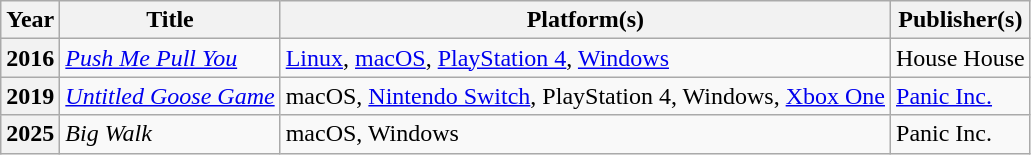<table class="wikitable sortable plainrowheaders">
<tr>
<th scope="col">Year</th>
<th scope="col">Title</th>
<th scope="col">Platform(s)</th>
<th scope="col">Publisher(s)</th>
</tr>
<tr>
<th scope="row">2016</th>
<td><em><a href='#'>Push Me Pull You</a></em></td>
<td><a href='#'>Linux</a>, <a href='#'>macOS</a>, <a href='#'>PlayStation 4</a>, <a href='#'>Windows</a></td>
<td>House House</td>
</tr>
<tr>
<th scope="row">2019</th>
<td><em><a href='#'>Untitled Goose Game</a></em></td>
<td>macOS, <a href='#'>Nintendo Switch</a>, PlayStation 4, Windows, <a href='#'>Xbox One</a></td>
<td><a href='#'>Panic Inc.</a></td>
</tr>
<tr>
<th scope="row">2025</th>
<td><em>Big Walk</em></td>
<td>macOS, Windows</td>
<td>Panic Inc.</td>
</tr>
</table>
